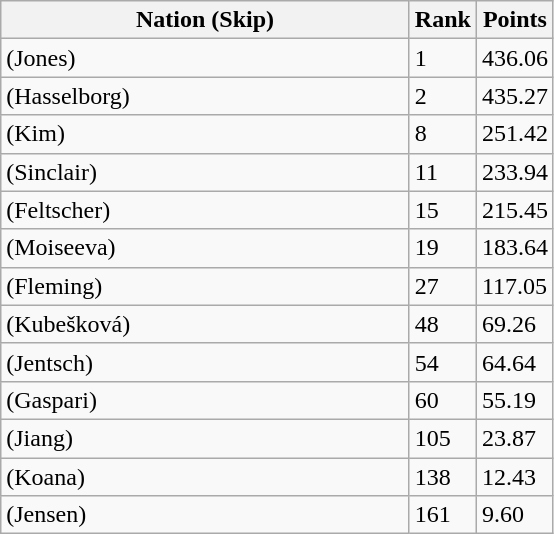<table class="wikitable">
<tr>
<th width=265>Nation (Skip)</th>
<th width=15>Rank</th>
<th width=15>Points</th>
</tr>
<tr>
<td> (Jones)</td>
<td>1</td>
<td>436.06</td>
</tr>
<tr>
<td> (Hasselborg)</td>
<td>2</td>
<td>435.27</td>
</tr>
<tr>
<td> (Kim)</td>
<td>8</td>
<td>251.42</td>
</tr>
<tr>
<td> (Sinclair)</td>
<td>11</td>
<td>233.94</td>
</tr>
<tr>
<td> (Feltscher)</td>
<td>15</td>
<td>215.45</td>
</tr>
<tr>
<td> (Moiseeva)</td>
<td>19</td>
<td>183.64</td>
</tr>
<tr>
<td> (Fleming)</td>
<td>27</td>
<td>117.05</td>
</tr>
<tr>
<td> (Kubešková)</td>
<td>48</td>
<td>69.26</td>
</tr>
<tr>
<td> (Jentsch)</td>
<td>54</td>
<td>64.64</td>
</tr>
<tr>
<td> (Gaspari)</td>
<td>60</td>
<td>55.19</td>
</tr>
<tr>
<td> (Jiang)</td>
<td>105</td>
<td>23.87</td>
</tr>
<tr>
<td> (Koana)</td>
<td>138</td>
<td>12.43</td>
</tr>
<tr>
<td> (Jensen)</td>
<td>161</td>
<td>9.60</td>
</tr>
</table>
